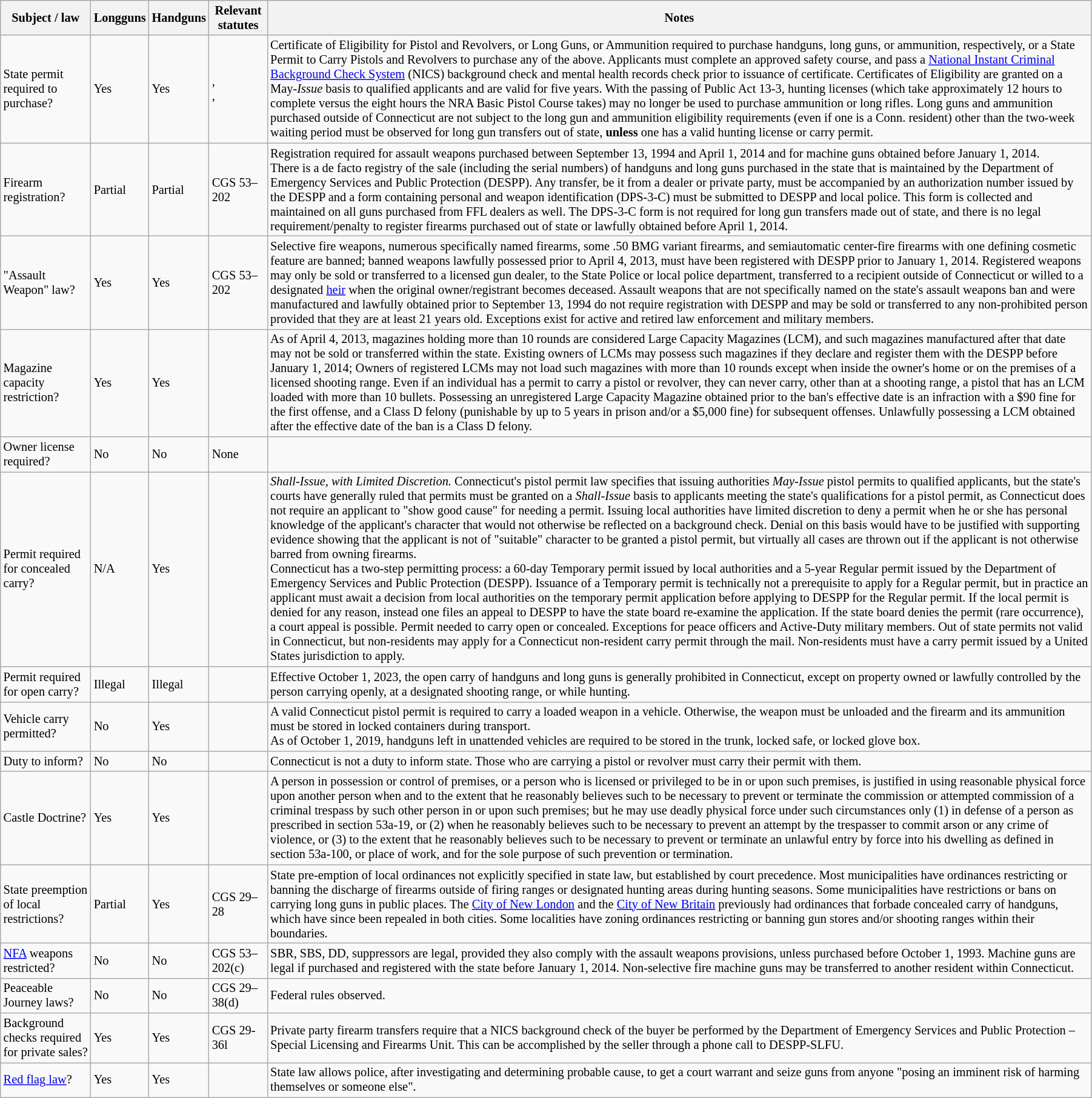<table class="wikitable" style="font-size:85%; width:95%;">
<tr>
<th>Subject / law</th>
<th>Longguns</th>
<th>Handguns</th>
<th>Relevant statutes</th>
<th>Notes</th>
</tr>
<tr>
<td>State permit required to purchase?</td>
<td>Yes</td>
<td>Yes</td>
<td>, <br>, </td>
<td>Certificate of Eligibility for Pistol and Revolvers, or Long Guns, or Ammunition required to purchase handguns, long guns, or ammunition, respectively, or a State Permit to Carry Pistols and Revolvers to purchase any of the above. Applicants must complete an approved safety course, and pass a <a href='#'>National Instant Criminal Background Check System</a> (NICS) background check and mental health records check prior to issuance of certificate. Certificates of Eligibility are granted on a May<em>-Issue</em> basis to qualified applicants and are valid for five years.  With the passing of Public Act 13-3, hunting licenses (which take approximately 12 hours to complete versus the eight hours the NRA Basic Pistol Course takes) may no longer be used to purchase ammunition or long rifles. Long guns and ammunition purchased outside of Connecticut are not subject to the long gun and ammunition eligibility requirements (even if one is a Conn. resident) other than the two-week waiting period must be observed for long gun transfers out of state, <strong>unless</strong> one has a valid hunting license or carry permit.</td>
</tr>
<tr>
<td>Firearm registration?</td>
<td>Partial</td>
<td>Partial</td>
<td>CGS 53–202</td>
<td>Registration required for assault weapons purchased between September 13, 1994 and April 1, 2014 and for machine guns obtained before January 1, 2014.<br>There is a de facto registry of the sale (including the serial numbers) of handguns and long guns purchased in the state that is maintained by the Department of Emergency Services and Public Protection (DESPP). Any transfer, be it from a dealer or private party, must be accompanied by an authorization number issued by the DESPP and a form containing personal and weapon identification (DPS-3-C) must be submitted to DESPP and local police. This form is collected and maintained on all guns purchased from FFL dealers as well. The DPS-3-C form is not required for long gun transfers made out of state, and there is no legal requirement/penalty to register firearms purchased out of state or lawfully obtained before April 1, 2014.</td>
</tr>
<tr>
<td>"Assault Weapon" law?</td>
<td>Yes</td>
<td>Yes</td>
<td>CGS 53–202</td>
<td>Selective fire weapons, numerous specifically named firearms, some .50 BMG variant firearms, and semiautomatic center-fire firearms with one defining cosmetic feature are banned; banned weapons lawfully possessed prior to April 4, 2013, must have been registered with DESPP prior to January 1, 2014. Registered weapons may only be sold or transferred to a licensed gun dealer, to the State Police or local police department, transferred to a recipient outside of Connecticut or willed to a designated <a href='#'>heir</a> when the original owner/registrant becomes deceased. Assault weapons that are not specifically named on the state's assault weapons ban and were manufactured and lawfully obtained prior to September 13, 1994 do not require registration with DESPP and may be sold or transferred to any non-prohibited person provided that they are at least 21 years old. Exceptions exist for active and retired law enforcement and military members.</td>
</tr>
<tr>
<td>Magazine capacity restriction?</td>
<td>Yes</td>
<td>Yes</td>
<td></td>
<td>As of April 4, 2013, magazines holding more than 10 rounds are considered Large Capacity Magazines (LCM), and such magazines manufactured after that date may not be sold or transferred within the state. Existing owners of LCMs may possess such magazines if they declare and register them with the DESPP before January 1, 2014; Owners of registered LCMs may not load such magazines with more than 10 rounds except when inside the owner's home or on the premises of a licensed shooting range. Even if an individual has a permit to carry a pistol or revolver, they can never carry, other than at a shooting range, a pistol that has an LCM loaded with more than 10 bullets. Possessing an unregistered Large Capacity Magazine obtained prior to the ban's effective date is an infraction with a $90 fine for the first offense, and a Class D felony (punishable by up to 5 years in prison and/or a $5,000 fine) for subsequent offenses. Unlawfully possessing a LCM obtained after the effective date of the ban is a Class D felony.</td>
</tr>
<tr>
<td>Owner license required?</td>
<td>No</td>
<td>No</td>
<td>None</td>
<td></td>
</tr>
<tr>
<td>Permit required for concealed carry?</td>
<td>N/A</td>
<td>Yes</td>
<td></td>
<td><em>Shall-Issue, with Limited Discretion.</em> Connecticut's pistol permit law specifies that issuing authorities <em>May-Issue</em> pistol permits to qualified applicants, but the state's courts have generally ruled that permits must be granted on a <em>Shall-Issue</em> basis to applicants meeting the state's qualifications for a pistol permit, as Connecticut does not require an applicant to "show good cause" for needing a permit. Issuing local authorities have limited discretion to deny a permit when he or she has personal knowledge of the applicant's character that would not otherwise be reflected on a background check. Denial on this basis would have to be justified with supporting evidence showing that the applicant is not of "suitable" character to be granted a pistol permit, but virtually all cases are thrown out if the applicant is not otherwise barred from owning firearms.<br>Connecticut has a two-step permitting process: a 60-day Temporary permit issued by local authorities and a 5-year Regular permit issued by the Department of Emergency Services and Public Protection (DESPP). Issuance of a Temporary permit is technically not a prerequisite to apply for a Regular permit, but in practice an applicant must await a decision from local authorities on the temporary permit application before applying to DESPP for the Regular permit. If the local permit is denied for any reason, instead one files an appeal to DESPP to have the state board re-examine the application. If the state board denies the permit (rare occurrence), a court appeal is possible. Permit needed to carry open or concealed. Exceptions for peace officers and Active-Duty military members. Out of state permits not valid in Connecticut, but non-residents may apply for a Connecticut non-resident carry permit through the mail. Non-residents must have a carry permit issued by a United States jurisdiction to apply.</td>
</tr>
<tr>
<td>Permit required for open carry?</td>
<td>Illegal</td>
<td>Illegal</td>
<td></td>
<td>Effective October 1, 2023, the open carry of handguns and long guns is generally prohibited in Connecticut, except on property owned or lawfully controlled by the person carrying openly, at a designated shooting range, or while hunting.</td>
</tr>
<tr>
<td>Vehicle carry permitted?</td>
<td>No</td>
<td>Yes</td>
<td></td>
<td>A valid Connecticut pistol permit is required to carry a loaded weapon in a vehicle.  Otherwise, the weapon must be unloaded and the firearm and its ammunition must be stored in locked containers during transport.<br>As of October 1, 2019, handguns left in unattended vehicles are required to be stored in the trunk, locked safe, or locked glove box.</td>
</tr>
<tr>
<td>Duty to inform?</td>
<td>No</td>
<td>No</td>
<td></td>
<td>Connecticut is not a duty to inform state.  Those who are carrying a pistol or revolver must carry their permit with them.</td>
</tr>
<tr>
<td>Castle Doctrine?</td>
<td>Yes</td>
<td>Yes</td>
<td></td>
<td>A person in possession or control of premises, or a person who is licensed or privileged to be in or upon such premises, is justified in using reasonable physical force upon another person when and to the extent that he reasonably believes such to be necessary to prevent or terminate the commission or attempted commission of a criminal trespass by such other person in or upon such premises; but he may use deadly physical force under such circumstances only (1) in defense of a person as prescribed in section 53a-19, or (2) when he reasonably believes such to be necessary to prevent an attempt by the trespasser to commit arson or any crime of violence, or (3) to the extent that he reasonably believes such to be necessary to prevent or terminate an unlawful entry by force into his dwelling as defined in section 53a-100, or place of work, and for the sole purpose of such prevention or termination.</td>
</tr>
<tr>
<td>State preemption of local restrictions?</td>
<td>Partial</td>
<td>Yes</td>
<td>CGS 29–28</td>
<td>State pre-emption of local ordinances not explicitly specified in state law, but established by court precedence. Most municipalities have ordinances restricting or banning the discharge of firearms outside of firing ranges or designated hunting areas during hunting seasons. Some municipalities have restrictions or bans on carrying long guns in public places. The <a href='#'>City of New London</a> and the <a href='#'>City of New Britain</a> previously had ordinances that forbade concealed carry of handguns, which have since been repealed in both cities. Some localities have zoning ordinances restricting or banning gun stores and/or shooting ranges within their boundaries.</td>
</tr>
<tr>
<td><a href='#'>NFA</a> weapons restricted?</td>
<td>No</td>
<td>No</td>
<td>CGS 53–202(c)</td>
<td>SBR, SBS, DD, suppressors are legal, provided they also comply with the assault weapons provisions, unless purchased before October 1, 1993. Machine guns are legal if purchased and registered with the state before January 1, 2014. Non-selective fire machine guns may be transferred to another resident within Connecticut.</td>
</tr>
<tr>
<td>Peaceable Journey laws?</td>
<td>No</td>
<td>No</td>
<td>CGS 29–38(d)</td>
<td>Federal rules observed.</td>
</tr>
<tr>
<td>Background checks required for private sales?</td>
<td>Yes</td>
<td>Yes</td>
<td>CGS 29-36l</td>
<td>Private party firearm transfers require that a NICS background check of the buyer be performed by the Department of Emergency Services and Public Protection – Special Licensing and Firearms Unit. This can be accomplished by the seller through a phone call to DESPP-SLFU.</td>
</tr>
<tr>
<td><a href='#'>Red flag law</a>?</td>
<td>Yes</td>
<td>Yes</td>
<td></td>
<td>State law allows police, after investigating and determining probable cause, to get a court warrant and seize guns from anyone "posing an imminent risk of harming themselves or someone else".</td>
</tr>
</table>
